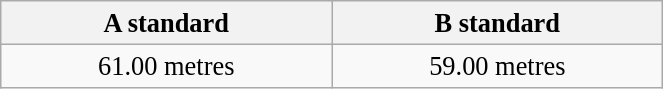<table class="wikitable" style=" text-align:center; font-size:110%;" width="35%">
<tr>
<th>A standard</th>
<th>B standard</th>
</tr>
<tr>
<td>61.00 metres</td>
<td>59.00 metres</td>
</tr>
</table>
